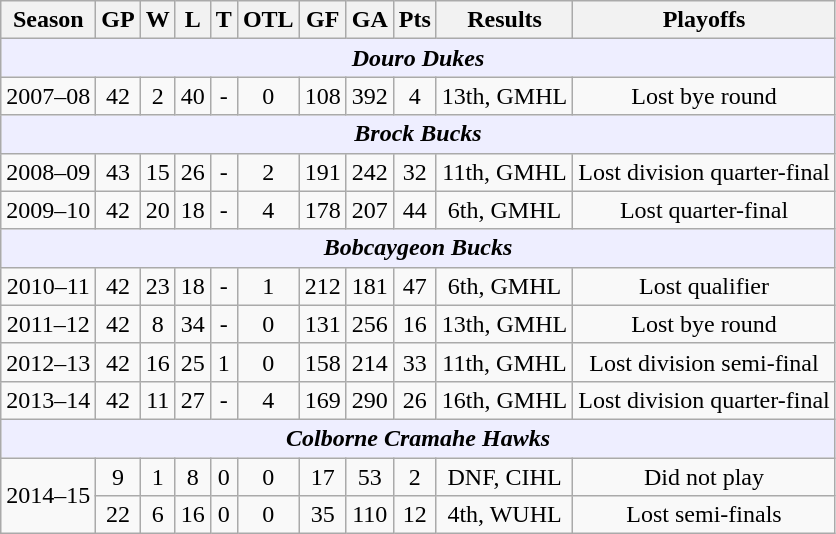<table class="wikitable">
<tr>
<th>Season</th>
<th>GP</th>
<th>W</th>
<th>L</th>
<th>T</th>
<th>OTL</th>
<th>GF</th>
<th>GA</th>
<th>Pts</th>
<th>Results</th>
<th>Playoffs</th>
</tr>
<tr align="center" bgcolor="#eeeeff">
<td colspan="11"><strong><em>Douro Dukes</em></strong></td>
</tr>
<tr align="center">
<td>2007–08</td>
<td>42</td>
<td>2</td>
<td>40</td>
<td>-</td>
<td>0</td>
<td>108</td>
<td>392</td>
<td>4</td>
<td>13th, GMHL</td>
<td>Lost bye round</td>
</tr>
<tr align="center" bgcolor="#eeeeff">
<td colspan="11"><strong><em>Brock Bucks</em></strong></td>
</tr>
<tr align="center">
<td>2008–09</td>
<td>43</td>
<td>15</td>
<td>26</td>
<td>-</td>
<td>2</td>
<td>191</td>
<td>242</td>
<td>32</td>
<td>11th, GMHL</td>
<td>Lost division quarter-final</td>
</tr>
<tr align="center">
<td>2009–10</td>
<td>42</td>
<td>20</td>
<td>18</td>
<td>-</td>
<td>4</td>
<td>178</td>
<td>207</td>
<td>44</td>
<td>6th, GMHL</td>
<td>Lost quarter-final</td>
</tr>
<tr align="center" bgcolor="#eeeeff">
<td colspan="11"><strong><em>Bobcaygeon Bucks</em></strong></td>
</tr>
<tr align="center">
<td>2010–11</td>
<td>42</td>
<td>23</td>
<td>18</td>
<td>-</td>
<td>1</td>
<td>212</td>
<td>181</td>
<td>47</td>
<td>6th, GMHL</td>
<td>Lost qualifier</td>
</tr>
<tr align="center">
<td>2011–12</td>
<td>42</td>
<td>8</td>
<td>34</td>
<td>-</td>
<td>0</td>
<td>131</td>
<td>256</td>
<td>16</td>
<td>13th, GMHL</td>
<td>Lost bye round</td>
</tr>
<tr align="center">
<td>2012–13</td>
<td>42</td>
<td>16</td>
<td>25</td>
<td>1</td>
<td>0</td>
<td>158</td>
<td>214</td>
<td>33</td>
<td>11th, GMHL</td>
<td>Lost division semi-final</td>
</tr>
<tr align="center">
<td>2013–14</td>
<td>42</td>
<td>11</td>
<td>27</td>
<td>-</td>
<td>4</td>
<td>169</td>
<td>290</td>
<td>26</td>
<td>16th, GMHL</td>
<td>Lost division quarter-final</td>
</tr>
<tr align="center" bgcolor="#eeeeff">
<td colspan="11"><strong><em>Colborne Cramahe Hawks</em></strong></td>
</tr>
<tr align="center">
<td rowspan="2">2014–15</td>
<td>9</td>
<td>1</td>
<td>8</td>
<td>0</td>
<td>0</td>
<td>17</td>
<td>53</td>
<td>2</td>
<td>DNF, CIHL</td>
<td>Did not play</td>
</tr>
<tr align="center">
<td>22</td>
<td>6</td>
<td>16</td>
<td>0</td>
<td>0</td>
<td>35</td>
<td>110</td>
<td>12</td>
<td>4th, WUHL</td>
<td>Lost semi-finals</td>
</tr>
</table>
